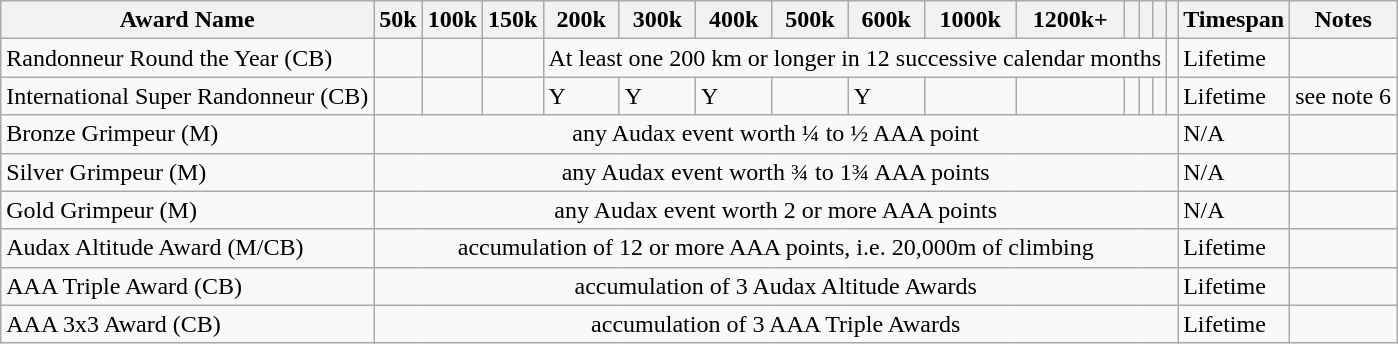<table class="wikitable">
<tr>
<th>Award Name</th>
<th>50k</th>
<th>100k</th>
<th>150k</th>
<th>200k</th>
<th>300k</th>
<th>400k</th>
<th>500k</th>
<th>600k</th>
<th>1000k</th>
<th>1200k+</th>
<th></th>
<th></th>
<th></th>
<th></th>
<th>Timespan</th>
<th>Notes</th>
</tr>
<tr>
<td>Randonneur Round the Year (CB)</td>
<td></td>
<td></td>
<td></td>
<td align="center" colspan="10">At least one 200 km or longer in 12 successive calendar months</td>
<td></td>
<td>Lifetime</td>
<td></td>
</tr>
<tr>
<td>International Super Randonneur (CB)</td>
<td></td>
<td></td>
<td></td>
<td>Y</td>
<td>Y</td>
<td>Y</td>
<td></td>
<td>Y</td>
<td></td>
<td></td>
<td></td>
<td></td>
<td></td>
<td></td>
<td>Lifetime</td>
<td>see note 6</td>
</tr>
<tr>
<td>Bronze Grimpeur (M)</td>
<td align="center" colspan="14">any Audax event worth ¼ to ½ AAA point</td>
<td>N/A</td>
<td></td>
</tr>
<tr>
<td>Silver Grimpeur (M)</td>
<td align="center" colspan="14">any Audax event worth ¾ to 1¾ AAA points</td>
<td>N/A</td>
<td></td>
</tr>
<tr>
<td>Gold Grimpeur (M)</td>
<td align="center" colspan="14">any Audax event worth 2 or more AAA points</td>
<td>N/A</td>
<td></td>
</tr>
<tr>
<td>Audax Altitude Award (M/CB)</td>
<td align="center" colspan="14">accumulation of 12 or more AAA points, i.e. 20,000m of climbing</td>
<td>Lifetime</td>
<td></td>
</tr>
<tr>
<td>AAA Triple Award (CB)</td>
<td align="center" colspan="14">accumulation of 3 Audax Altitude Awards</td>
<td>Lifetime</td>
<td></td>
</tr>
<tr>
<td>AAA 3x3 Award (CB)</td>
<td align="center" colspan="14">accumulation of 3 AAA Triple Awards</td>
<td>Lifetime</td>
<td></td>
</tr>
</table>
